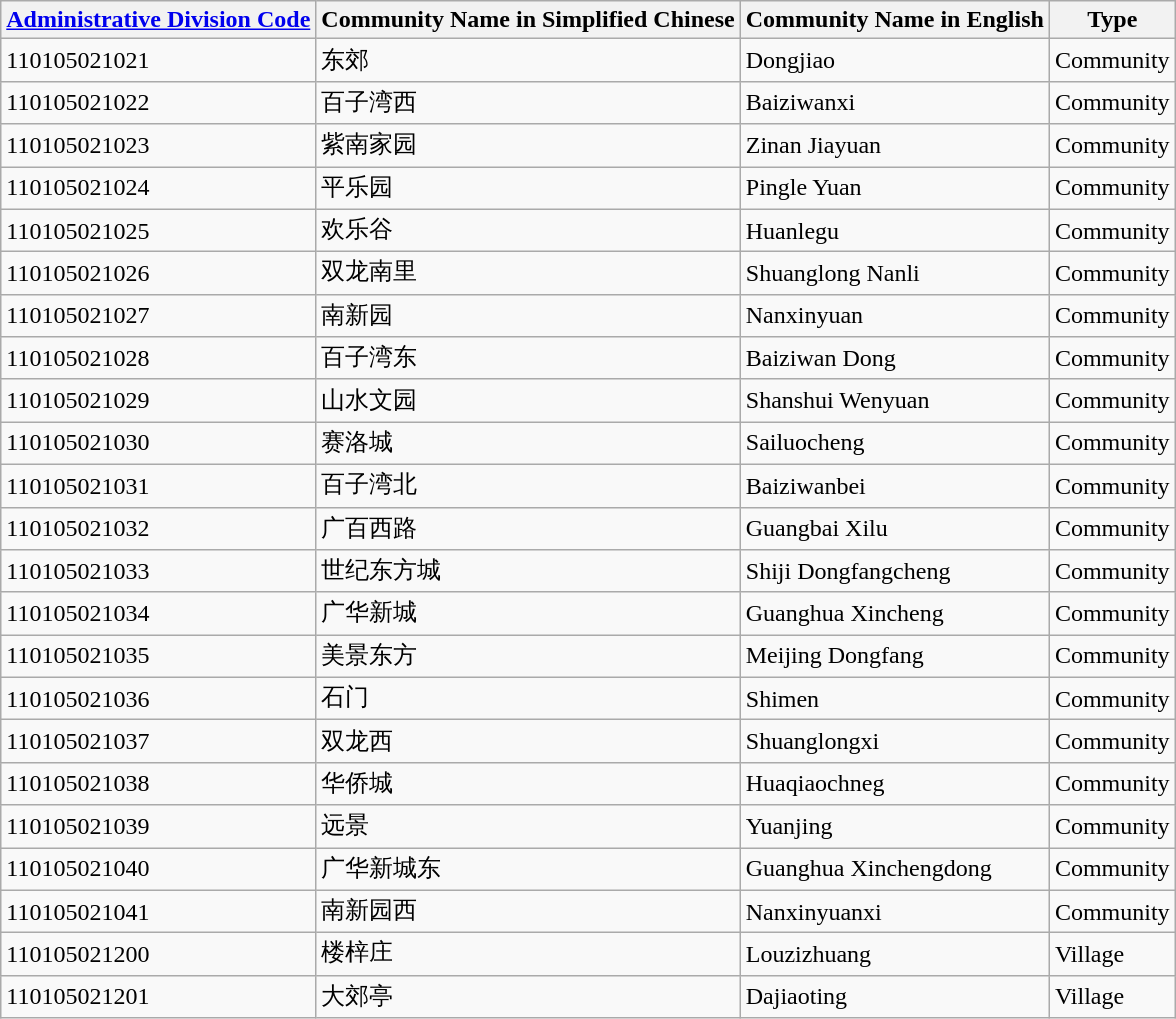<table class="wikitable sortable">
<tr>
<th><a href='#'>Administrative Division Code</a></th>
<th>Community Name in Simplified Chinese</th>
<th>Community Name in English</th>
<th>Type</th>
</tr>
<tr>
<td>110105021021</td>
<td>东郊</td>
<td>Dongjiao</td>
<td>Community</td>
</tr>
<tr>
<td>110105021022</td>
<td>百子湾西</td>
<td>Baiziwanxi</td>
<td>Community</td>
</tr>
<tr>
<td>110105021023</td>
<td>紫南家园</td>
<td>Zinan Jiayuan</td>
<td>Community</td>
</tr>
<tr>
<td>110105021024</td>
<td>平乐园</td>
<td>Pingle Yuan</td>
<td>Community</td>
</tr>
<tr>
<td>110105021025</td>
<td>欢乐谷</td>
<td>Huanlegu</td>
<td>Community</td>
</tr>
<tr>
<td>110105021026</td>
<td>双龙南里</td>
<td>Shuanglong Nanli</td>
<td>Community</td>
</tr>
<tr>
<td>110105021027</td>
<td>南新园</td>
<td>Nanxinyuan</td>
<td>Community</td>
</tr>
<tr>
<td>110105021028</td>
<td>百子湾东</td>
<td>Baiziwan Dong</td>
<td>Community</td>
</tr>
<tr>
<td>110105021029</td>
<td>山水文园</td>
<td>Shanshui Wenyuan</td>
<td>Community</td>
</tr>
<tr>
<td>110105021030</td>
<td>赛洛城</td>
<td>Sailuocheng</td>
<td>Community</td>
</tr>
<tr>
<td>110105021031</td>
<td>百子湾北</td>
<td>Baiziwanbei</td>
<td>Community</td>
</tr>
<tr>
<td>110105021032</td>
<td>广百西路</td>
<td>Guangbai Xilu</td>
<td>Community</td>
</tr>
<tr>
<td>110105021033</td>
<td>世纪东方城</td>
<td>Shiji Dongfangcheng</td>
<td>Community</td>
</tr>
<tr>
<td>110105021034</td>
<td>广华新城</td>
<td>Guanghua Xincheng</td>
<td>Community</td>
</tr>
<tr>
<td>110105021035</td>
<td>美景东方</td>
<td>Meijing Dongfang</td>
<td>Community</td>
</tr>
<tr>
<td>110105021036</td>
<td>石门</td>
<td>Shimen</td>
<td>Community</td>
</tr>
<tr>
<td>110105021037</td>
<td>双龙西</td>
<td>Shuanglongxi</td>
<td>Community</td>
</tr>
<tr>
<td>110105021038</td>
<td>华侨城</td>
<td>Huaqiaochneg</td>
<td>Community</td>
</tr>
<tr>
<td>110105021039</td>
<td>远景</td>
<td>Yuanjing</td>
<td>Community</td>
</tr>
<tr>
<td>110105021040</td>
<td>广华新城东</td>
<td>Guanghua Xinchengdong</td>
<td>Community</td>
</tr>
<tr>
<td>110105021041</td>
<td>南新园西</td>
<td>Nanxinyuanxi</td>
<td>Community</td>
</tr>
<tr>
<td>110105021200</td>
<td>楼梓庄</td>
<td>Louzizhuang</td>
<td>Village</td>
</tr>
<tr>
<td>110105021201</td>
<td>大郊亭</td>
<td>Dajiaoting</td>
<td>Village</td>
</tr>
</table>
